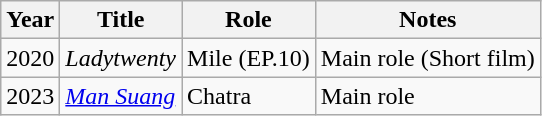<table class="wikitable sortable plainrowheaders">
<tr>
<th scope="col">Year</th>
<th scope="col">Title</th>
<th scope="col">Role</th>
<th class="unsortable" scope="col">Notes</th>
</tr>
<tr>
<td>2020</td>
<td><em>Ladytwenty</em></td>
<td>Mile (EP.10)</td>
<td>Main role (Short film)</td>
</tr>
<tr>
<td>2023</td>
<td><em><a href='#'>Man Suang</a></em></td>
<td>Chatra</td>
<td>Main role</td>
</tr>
</table>
